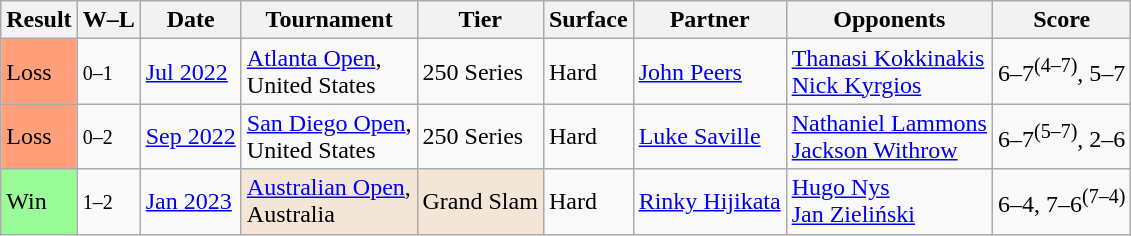<table class="sortable wikitable">
<tr>
<th>Result</th>
<th class=unsortable>W–L</th>
<th>Date</th>
<th>Tournament</th>
<th>Tier</th>
<th>Surface</th>
<th>Partner</th>
<th>Opponents</th>
<th class=unsortable>Score</th>
</tr>
<tr>
<td bgcolor=FFA07A>Loss</td>
<td><small>0–1</small></td>
<td><a href='#'>Jul 2022</a></td>
<td><a href='#'>Atlanta Open</a>, <br> United States</td>
<td>250 Series</td>
<td>Hard</td>
<td> <a href='#'>John Peers</a></td>
<td> <a href='#'>Thanasi Kokkinakis</a> <br> <a href='#'>Nick Kyrgios</a></td>
<td>6–7<sup>(4–7)</sup>, 5–7</td>
</tr>
<tr>
<td bgcolor=FFA07A>Loss</td>
<td><small>0–2</small></td>
<td><a href='#'>Sep 2022</a></td>
<td><a href='#'>San Diego Open</a>, <br> United States</td>
<td>250 Series</td>
<td>Hard</td>
<td> <a href='#'>Luke Saville</a></td>
<td> <a href='#'>Nathaniel Lammons</a> <br> <a href='#'>Jackson Withrow</a></td>
<td>6–7<sup>(5–7)</sup>, 2–6</td>
</tr>
<tr>
<td style="background:#98fb98;">Win</td>
<td><small>1–2</small></td>
<td><a href='#'>Jan 2023</a></td>
<td style="background:#F3E6D7;"><a href='#'>Australian Open</a>, <br> Australia</td>
<td style="background:#F3E6D7;">Grand Slam</td>
<td>Hard</td>
<td> <a href='#'>Rinky Hijikata</a></td>
<td> <a href='#'>Hugo Nys</a> <br> <a href='#'>Jan Zieliński</a></td>
<td>6–4, 7–6<sup>(7–4)</sup></td>
</tr>
</table>
